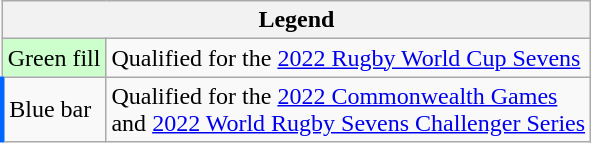<table class="wikitable">
<tr>
<th colspan=2>Legend</th>
</tr>
<tr>
<td bgcolor="ccffcc">Green fill</td>
<td>Qualified for the <a href='#'>2022 Rugby World Cup Sevens</a></td>
</tr>
<tr>
<td style="border-left:3px solid #06f;">Blue bar</td>
<td>Qualified for the <a href='#'>2022 Commonwealth Games</a> <br> and <a href='#'>2022 World Rugby Sevens Challenger Series</a></td>
</tr>
</table>
